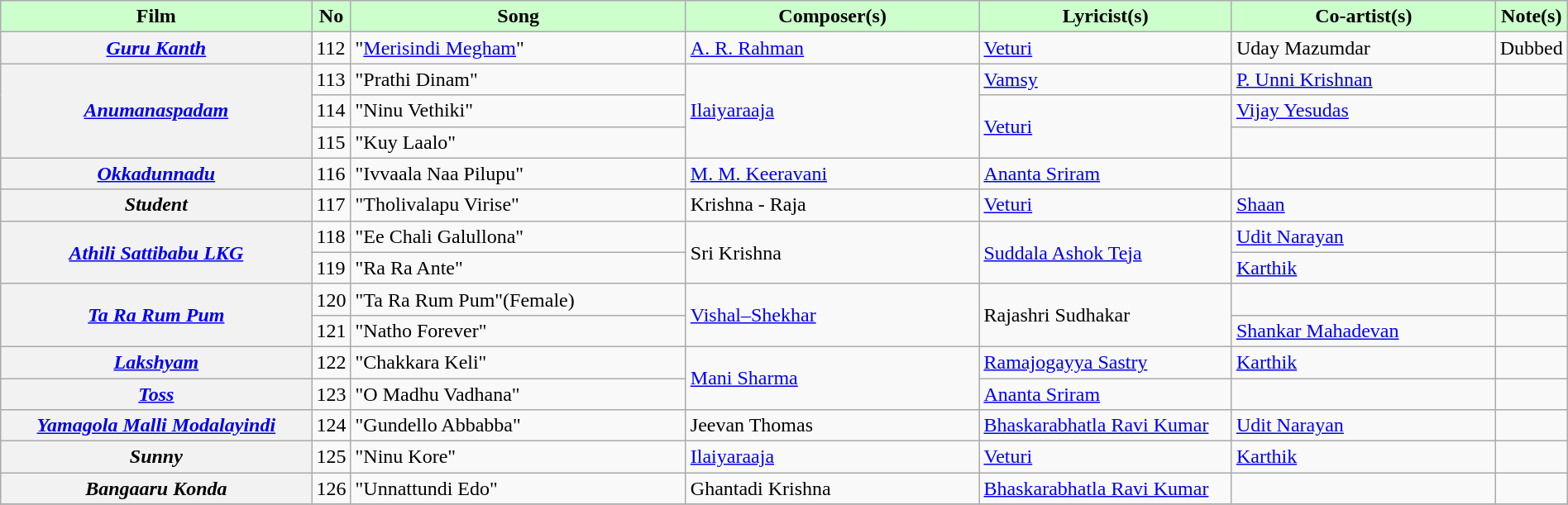<table class="wikitable plainrowheaders" width="100%" "textcolor:#000;">
<tr style="background:#cfc; text-align:center;">
<td scope="col" width=21%><strong>Film</strong></td>
<td><strong>No</strong></td>
<td scope="col" width=23%><strong>Song</strong></td>
<td scope="col" width=20%><strong>Composer(s)</strong></td>
<td scope="col" width=17%><strong>Lyricist(s)</strong></td>
<td scope="col" width=18%><strong>Co-artist(s)</strong></td>
<td><strong>Note(s)</strong></td>
</tr>
<tr>
<th><a href='#'><em>Guru Kanth</em></a></th>
<td>112</td>
<td>"<a href='#'>Merisindi Megham</a>"</td>
<td><a href='#'>A. R. Rahman</a></td>
<td><a href='#'>Veturi</a></td>
<td>Uday Mazumdar</td>
<td>Dubbed</td>
</tr>
<tr>
<th rowspan="3"><em><a href='#'>Anumanaspadam</a></em></th>
<td>113</td>
<td>"Prathi Dinam"</td>
<td rowspan="3"><a href='#'>Ilaiyaraaja</a></td>
<td><a href='#'>Vamsy</a></td>
<td><a href='#'>P. Unni Krishnan</a></td>
<td></td>
</tr>
<tr>
<td>114</td>
<td>"Ninu Vethiki"</td>
<td rowspan="2"><a href='#'>Veturi</a></td>
<td><a href='#'>Vijay Yesudas</a></td>
<td></td>
</tr>
<tr>
<td>115</td>
<td>"Kuy Laalo"</td>
<td></td>
<td></td>
</tr>
<tr>
<th><em><a href='#'>Okkadunnadu</a></em></th>
<td>116</td>
<td>"Ivvaala Naa Pilupu"</td>
<td><a href='#'>M. M. Keeravani</a></td>
<td><a href='#'>Ananta Sriram</a></td>
<td></td>
<td></td>
</tr>
<tr>
<th><em>Student</em></th>
<td>117</td>
<td>"Tholivalapu Virise"</td>
<td>Krishna - Raja</td>
<td><a href='#'>Veturi</a></td>
<td><a href='#'>Shaan</a></td>
<td></td>
</tr>
<tr>
<th rowspan="2"><em><a href='#'>Athili Sattibabu LKG</a></em></th>
<td>118</td>
<td>"Ee Chali Galullona"</td>
<td rowspan="2">Sri Krishna</td>
<td rowspan="2"><a href='#'>Suddala Ashok Teja</a></td>
<td><a href='#'>Udit Narayan</a></td>
<td></td>
</tr>
<tr>
<td>119</td>
<td>"Ra Ra Ante"</td>
<td><a href='#'>Karthik</a></td>
<td></td>
</tr>
<tr>
<th rowspan="2"><em><a href='#'>Ta Ra Rum Pum</a></em></th>
<td>120</td>
<td>"Ta Ra Rum Pum"(Female)</td>
<td rowspan="2"><a href='#'>Vishal–Shekhar</a></td>
<td rowspan="2">Rajashri Sudhakar</td>
<td></td>
<td></td>
</tr>
<tr>
<td>121</td>
<td>"Natho Forever"</td>
<td><a href='#'>Shankar Mahadevan</a></td>
<td></td>
</tr>
<tr>
<th><em><a href='#'>Lakshyam</a></em></th>
<td>122</td>
<td>"Chakkara Keli"</td>
<td rowspan="2"><a href='#'>Mani Sharma</a></td>
<td><a href='#'>Ramajogayya Sastry</a></td>
<td><a href='#'>Karthik</a></td>
<td></td>
</tr>
<tr>
<th><em><a href='#'>Toss</a></em></th>
<td>123</td>
<td>"O Madhu Vadhana"</td>
<td><a href='#'>Ananta Sriram</a></td>
<td></td>
<td></td>
</tr>
<tr>
<th><em><a href='#'>Yamagola Malli Modalayindi</a></em></th>
<td>124</td>
<td>"Gundello Abbabba"</td>
<td>Jeevan Thomas</td>
<td><a href='#'>Bhaskarabhatla Ravi Kumar</a></td>
<td><a href='#'>Udit Narayan</a></td>
<td></td>
</tr>
<tr>
<th><em>Sunny</em></th>
<td>125</td>
<td>"Ninu Kore"</td>
<td><a href='#'>Ilaiyaraaja</a></td>
<td><a href='#'>Veturi</a></td>
<td><a href='#'>Karthik</a></td>
<td></td>
</tr>
<tr>
<th><em>Bangaaru Konda</em></th>
<td>126</td>
<td>"Unnattundi Edo"</td>
<td>Ghantadi Krishna</td>
<td><a href='#'>Bhaskarabhatla Ravi Kumar</a></td>
<td></td>
<td></td>
</tr>
<tr>
</tr>
</table>
